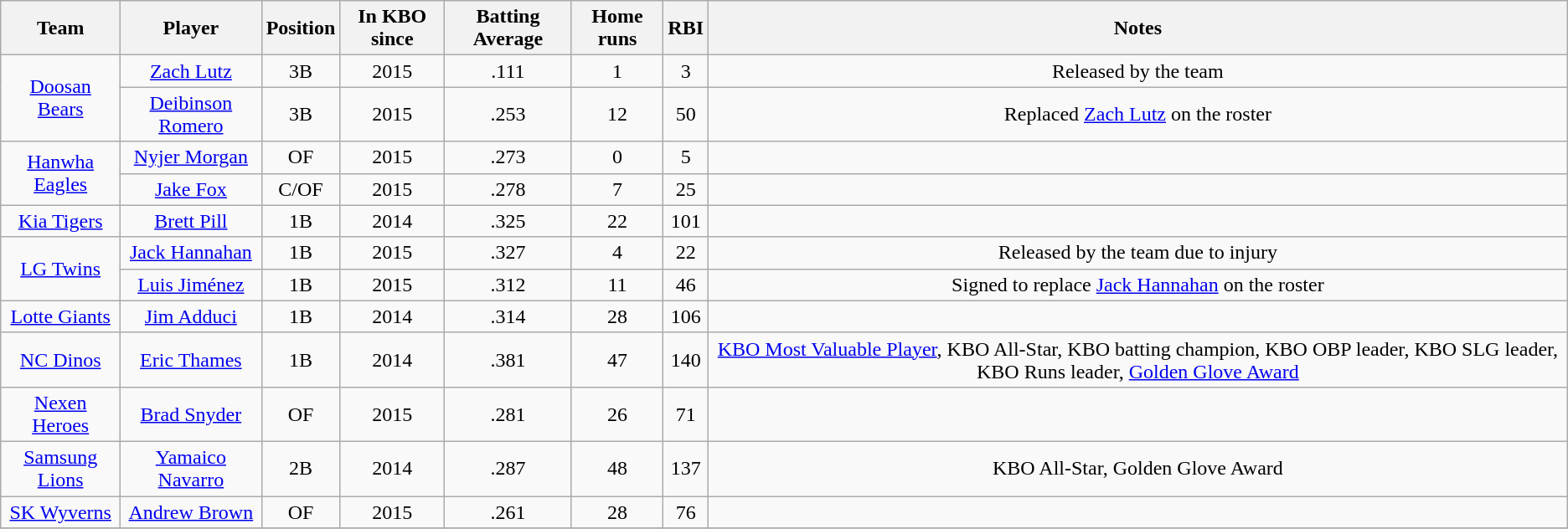<table class="wikitable sortable" style="text-align:center;">
<tr>
<th>Team</th>
<th>Player</th>
<th>Position</th>
<th>In KBO since</th>
<th>Batting Average</th>
<th>Home runs</th>
<th>RBI</th>
<th>Notes</th>
</tr>
<tr>
<td rowspan = 2><a href='#'>Doosan Bears</a></td>
<td><a href='#'>Zach Lutz</a></td>
<td>3B</td>
<td>2015</td>
<td>.111</td>
<td>1</td>
<td>3</td>
<td>Released by the team</td>
</tr>
<tr>
<td><a href='#'>Deibinson Romero</a></td>
<td>3B</td>
<td>2015</td>
<td>.253</td>
<td>12</td>
<td>50</td>
<td>Replaced <a href='#'>Zach Lutz</a> on the roster</td>
</tr>
<tr>
<td rowspan = 2><a href='#'>Hanwha Eagles</a></td>
<td><a href='#'>Nyjer Morgan</a></td>
<td>OF</td>
<td>2015</td>
<td>.273</td>
<td>0</td>
<td>5</td>
<td></td>
</tr>
<tr>
<td><a href='#'>Jake Fox</a></td>
<td>C/OF</td>
<td>2015</td>
<td>.278</td>
<td>7</td>
<td>25</td>
<td></td>
</tr>
<tr>
<td><a href='#'>Kia Tigers</a></td>
<td><a href='#'>Brett Pill</a></td>
<td>1B</td>
<td>2014</td>
<td>.325</td>
<td>22</td>
<td>101</td>
<td></td>
</tr>
<tr>
<td rowspan=2><a href='#'>LG Twins</a></td>
<td><a href='#'>Jack Hannahan</a></td>
<td>1B</td>
<td>2015</td>
<td>.327</td>
<td>4</td>
<td>22</td>
<td>Released by the team due to injury</td>
</tr>
<tr>
<td><a href='#'>Luis Jiménez</a></td>
<td>1B</td>
<td>2015</td>
<td>.312</td>
<td>11</td>
<td>46</td>
<td>Signed to replace <a href='#'>Jack Hannahan</a> on the roster</td>
</tr>
<tr>
<td><a href='#'>Lotte Giants</a></td>
<td><a href='#'>Jim Adduci</a></td>
<td>1B</td>
<td>2014</td>
<td>.314</td>
<td>28</td>
<td>106</td>
<td></td>
</tr>
<tr>
<td><a href='#'>NC Dinos</a></td>
<td><a href='#'>Eric Thames</a></td>
<td>1B</td>
<td>2014</td>
<td>.381</td>
<td>47</td>
<td>140</td>
<td><a href='#'>KBO Most Valuable Player</a>, KBO All-Star, KBO batting champion, KBO OBP leader, KBO SLG leader, KBO Runs leader, <a href='#'>Golden Glove Award</a></td>
</tr>
<tr>
<td><a href='#'>Nexen Heroes</a></td>
<td><a href='#'>Brad Snyder</a></td>
<td>OF</td>
<td>2015</td>
<td>.281</td>
<td>26</td>
<td>71</td>
<td></td>
</tr>
<tr>
<td><a href='#'>Samsung Lions</a></td>
<td><a href='#'>Yamaico Navarro</a></td>
<td>2B</td>
<td>2014</td>
<td>.287</td>
<td>48</td>
<td>137</td>
<td>KBO All-Star, Golden Glove Award</td>
</tr>
<tr>
<td><a href='#'>SK Wyverns</a></td>
<td><a href='#'>Andrew Brown</a></td>
<td>OF</td>
<td>2015</td>
<td>.261</td>
<td>28</td>
<td>76</td>
<td></td>
</tr>
<tr>
</tr>
</table>
